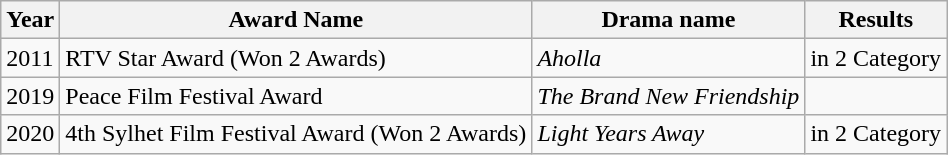<table class="wikitable">
<tr>
<th>Year</th>
<th>Award Name</th>
<th>Drama name</th>
<th>Results</th>
</tr>
<tr>
<td>2011</td>
<td>RTV Star Award (Won 2 Awards)</td>
<td><em>Aholla</em></td>
<td> in 2 Category</td>
</tr>
<tr>
<td>2019</td>
<td>Peace Film Festival Award</td>
<td><em>The Brand New Friendship</em></td>
<td></td>
</tr>
<tr>
<td>2020</td>
<td>4th Sylhet Film Festival Award (Won 2 Awards)</td>
<td><em>Light Years Away</em></td>
<td> in 2 Category</td>
</tr>
</table>
